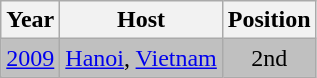<table class="wikitable" style="text-align: center;">
<tr>
<th>Year</th>
<th>Host</th>
<th>Position</th>
</tr>
<tr bgcolor=silver>
<td><a href='#'>2009</a></td>
<td> <a href='#'>Hanoi</a>, <a href='#'>Vietnam</a></td>
<td>2nd</td>
</tr>
</table>
